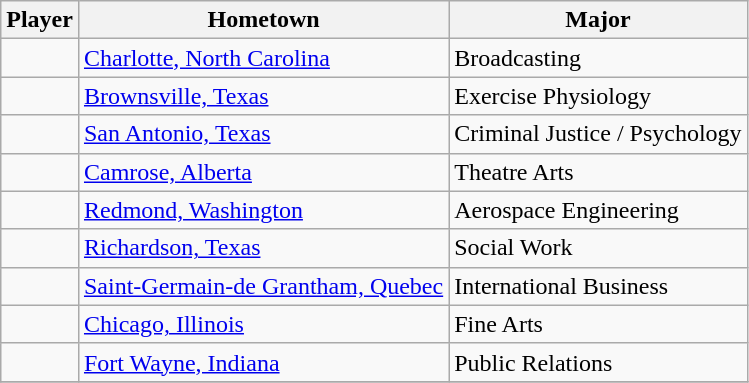<table class="wikitable sortable">
<tr>
<th>Player</th>
<th>Hometown</th>
<th>Major</th>
</tr>
<tr>
<td></td>
<td> <a href='#'>Charlotte, North Carolina</a></td>
<td>Broadcasting</td>
</tr>
<tr>
<td></td>
<td> <a href='#'>Brownsville, Texas</a></td>
<td>Exercise Physiology</td>
</tr>
<tr>
<td></td>
<td> <a href='#'>San Antonio, Texas</a></td>
<td>Criminal Justice / Psychology</td>
</tr>
<tr>
<td></td>
<td> <a href='#'>Camrose, Alberta</a></td>
<td>Theatre Arts</td>
</tr>
<tr>
<td></td>
<td> <a href='#'>Redmond, Washington</a></td>
<td>Aerospace Engineering</td>
</tr>
<tr>
<td></td>
<td> <a href='#'>Richardson, Texas</a></td>
<td>Social Work</td>
</tr>
<tr>
<td></td>
<td> <a href='#'>Saint-Germain-de Grantham, Quebec</a></td>
<td>International Business</td>
</tr>
<tr>
<td></td>
<td> <a href='#'>Chicago, Illinois</a></td>
<td>Fine Arts</td>
</tr>
<tr>
<td></td>
<td> <a href='#'>Fort Wayne, Indiana</a></td>
<td>Public Relations</td>
</tr>
<tr>
</tr>
</table>
